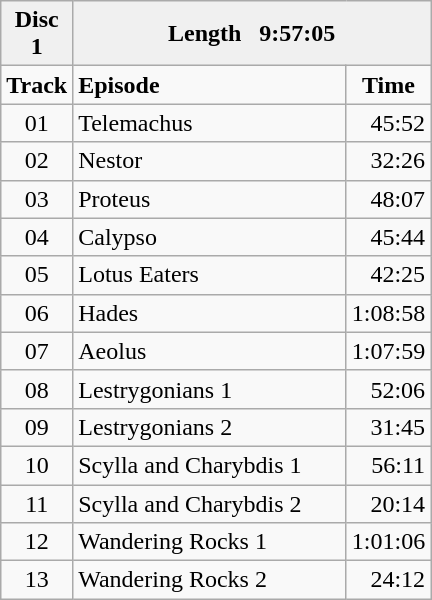<table table class="wikitable">
<tr>
<th align="left" style="background:#f0f0f0; width:40px;">Disc 1</th>
<th colspan="2" align="right" style="background:#f0f0f0;">Length   9:57:05</th>
</tr>
<tr>
<td><strong>Track</strong></td>
<td><strong>Episode</strong></td>
<td align="center"><strong>Time</strong></td>
</tr>
<tr>
<td style="width:30px;" align="center">01</td>
<td style="width:175px;">Telemachus</td>
<td align="right">45:52</td>
</tr>
<tr>
<td align="center">02</td>
<td>Nestor</td>
<td align="right">32:26</td>
</tr>
<tr>
<td align="center">03</td>
<td>Proteus</td>
<td align="right">48:07</td>
</tr>
<tr>
<td align="center">04</td>
<td>Calypso</td>
<td align="right">45:44</td>
</tr>
<tr>
<td align="center">05</td>
<td>Lotus Eaters</td>
<td align="right">42:25</td>
</tr>
<tr>
<td align="center">06</td>
<td>Hades</td>
<td align="right">1:08:58</td>
</tr>
<tr>
<td align="center">07</td>
<td>Aeolus</td>
<td align="right">1:07:59</td>
</tr>
<tr>
<td align="center">08</td>
<td>Lestrygonians 1</td>
<td align="right">52:06</td>
</tr>
<tr>
<td align="center">09</td>
<td>Lestrygonians 2</td>
<td align="right">31:45</td>
</tr>
<tr>
<td align="center">10</td>
<td>Scylla and Charybdis 1</td>
<td align="right">56:11</td>
</tr>
<tr>
<td align="center">11</td>
<td>Scylla and Charybdis 2</td>
<td align="right">20:14</td>
</tr>
<tr>
<td align="center">12</td>
<td>Wandering Rocks 1</td>
<td align="right">1:01:06</td>
</tr>
<tr>
<td align="center">13</td>
<td>Wandering Rocks 2</td>
<td align="right">24:12</td>
</tr>
</table>
